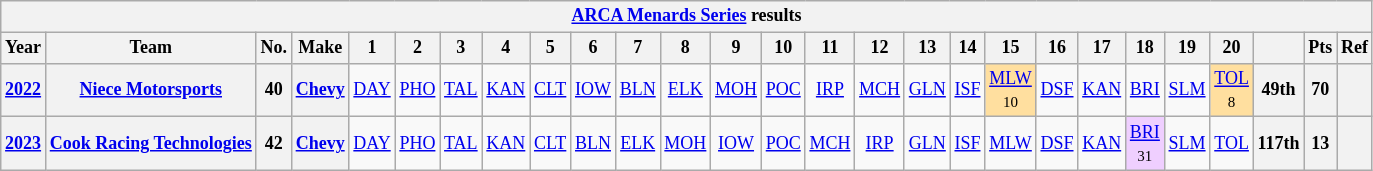<table class="wikitable" style="text-align:center; font-size:75%">
<tr>
<th colspan=27><a href='#'>ARCA Menards Series</a> results</th>
</tr>
<tr>
<th>Year</th>
<th>Team</th>
<th>No.</th>
<th>Make</th>
<th>1</th>
<th>2</th>
<th>3</th>
<th>4</th>
<th>5</th>
<th>6</th>
<th>7</th>
<th>8</th>
<th>9</th>
<th>10</th>
<th>11</th>
<th>12</th>
<th>13</th>
<th>14</th>
<th>15</th>
<th>16</th>
<th>17</th>
<th>18</th>
<th>19</th>
<th>20</th>
<th></th>
<th>Pts</th>
<th>Ref</th>
</tr>
<tr>
<th><a href='#'>2022</a></th>
<th><a href='#'>Niece Motorsports</a></th>
<th>40</th>
<th><a href='#'>Chevy</a></th>
<td><a href='#'>DAY</a></td>
<td><a href='#'>PHO</a></td>
<td><a href='#'>TAL</a></td>
<td><a href='#'>KAN</a></td>
<td><a href='#'>CLT</a></td>
<td><a href='#'>IOW</a></td>
<td><a href='#'>BLN</a></td>
<td><a href='#'>ELK</a></td>
<td><a href='#'>MOH</a></td>
<td><a href='#'>POC</a></td>
<td><a href='#'>IRP</a></td>
<td><a href='#'>MCH</a></td>
<td><a href='#'>GLN</a></td>
<td><a href='#'>ISF</a></td>
<td style="background:#FFDF9F;"><a href='#'>MLW</a><br><small>10</small></td>
<td><a href='#'>DSF</a></td>
<td><a href='#'>KAN</a></td>
<td><a href='#'>BRI</a></td>
<td><a href='#'>SLM</a></td>
<td style="background:#FFDF9F;"><a href='#'>TOL</a><br><small>8</small></td>
<th>49th</th>
<th>70</th>
<th></th>
</tr>
<tr>
<th><a href='#'>2023</a></th>
<th><a href='#'>Cook Racing Technologies</a></th>
<th>42</th>
<th><a href='#'>Chevy</a></th>
<td><a href='#'>DAY</a></td>
<td><a href='#'>PHO</a></td>
<td><a href='#'>TAL</a></td>
<td><a href='#'>KAN</a></td>
<td><a href='#'>CLT</a></td>
<td><a href='#'>BLN</a></td>
<td><a href='#'>ELK</a></td>
<td><a href='#'>MOH</a></td>
<td><a href='#'>IOW</a></td>
<td><a href='#'>POC</a></td>
<td><a href='#'>MCH</a></td>
<td><a href='#'>IRP</a></td>
<td><a href='#'>GLN</a></td>
<td><a href='#'>ISF</a></td>
<td><a href='#'>MLW</a></td>
<td><a href='#'>DSF</a></td>
<td><a href='#'>KAN</a></td>
<td style="background:#EFCFFF;"><a href='#'>BRI</a><br><small>31</small></td>
<td><a href='#'>SLM</a></td>
<td><a href='#'>TOL</a></td>
<th>117th</th>
<th>13</th>
<th></th>
</tr>
</table>
